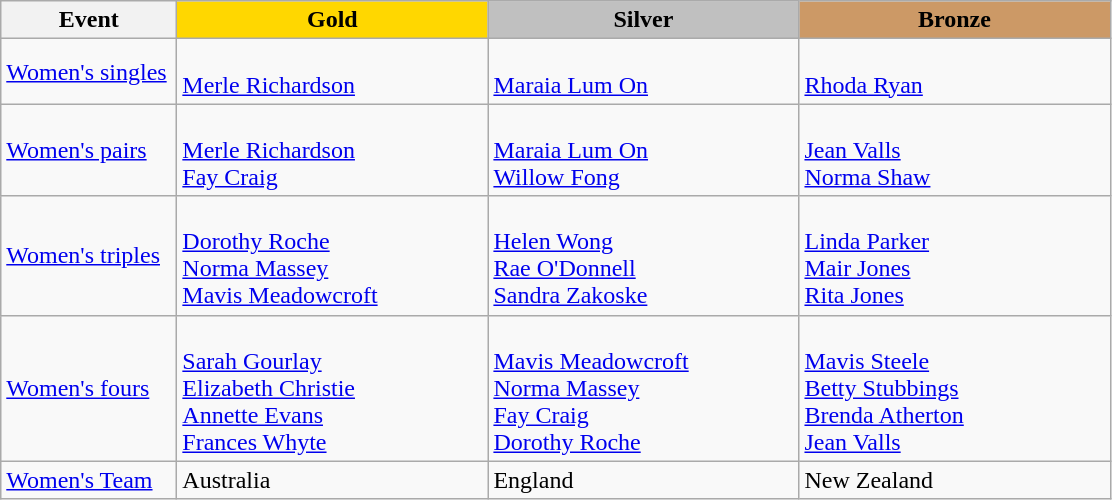<table class="wikitable" style="font-size: 100%">
<tr>
<th width=110>Event</th>
<th width=200 style="background-color: gold;">Gold</th>
<th width=200 style="background-color: silver;">Silver</th>
<th width=200 style="background-color: #cc9966;">Bronze</th>
</tr>
<tr>
<td><a href='#'>Women's singles</a></td>
<td><br>  <a href='#'>Merle Richardson</a></td>
<td><br><a href='#'>Maraia Lum On</a></td>
<td><br><a href='#'>Rhoda Ryan</a></td>
</tr>
<tr>
<td><a href='#'>Women's pairs</a></td>
<td> <br><a href='#'>Merle Richardson</a> <br> <a href='#'>Fay Craig</a></td>
<td> <br>       <a href='#'>Maraia Lum On</a> <br> <a href='#'>Willow Fong</a></td>
<td> <br><a href='#'>Jean Valls</a> <br> <a href='#'>Norma Shaw</a></td>
</tr>
<tr>
<td><a href='#'>Women's triples</a></td>
<td><br>     <a href='#'>Dorothy Roche</a><br> <a href='#'>Norma Massey</a> <br> <a href='#'>Mavis Meadowcroft</a></td>
<td><br><a href='#'>Helen Wong</a><br> <a href='#'>Rae O'Donnell</a> <br> <a href='#'>Sandra Zakoske</a></td>
<td><br> <a href='#'>Linda Parker</a><br> <a href='#'>Mair Jones</a> <br> <a href='#'>Rita Jones</a></td>
</tr>
<tr>
<td><a href='#'>Women's fours</a></td>
<td><br>    <a href='#'>Sarah Gourlay</a><br> <a href='#'>Elizabeth Christie</a><br> <a href='#'>Annette Evans</a> <br> <a href='#'>Frances Whyte</a></td>
<td><br><a href='#'>Mavis Meadowcroft</a><br> <a href='#'>Norma Massey</a><br> <a href='#'>Fay Craig</a> <br> <a href='#'>Dorothy Roche</a></td>
<td><br>     <a href='#'>Mavis Steele</a><br> <a href='#'>Betty Stubbings</a><br> <a href='#'>Brenda Atherton</a> <br> <a href='#'>Jean Valls</a></td>
</tr>
<tr>
<td><a href='#'>Women's Team</a></td>
<td> Australia</td>
<td> England</td>
<td> New Zealand</td>
</tr>
</table>
